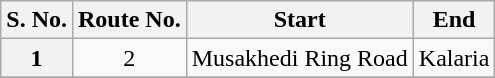<table class="sortable plainrowheaders wikitable">
<tr>
<th scope="col">S. No.</th>
<th scope="col">Route No.</th>
<th scope="col">Start</th>
<th scope="col">End</th>
</tr>
<tr>
<th scope="row" style=text-align:center>1</th>
<td align=center>2</td>
<td align=right>Musakhedi Ring Road</td>
<td align=center>Kalaria</td>
</tr>
<tr>
</tr>
</table>
